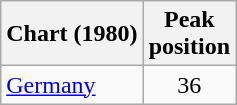<table class="wikitable">
<tr>
<th align="left">Chart (1980)</th>
<th align="left">Peak<br>position</th>
</tr>
<tr>
<td align="left"><a href='#'>Germany</a></td>
<td style="text-align:center;">36</td>
</tr>
</table>
